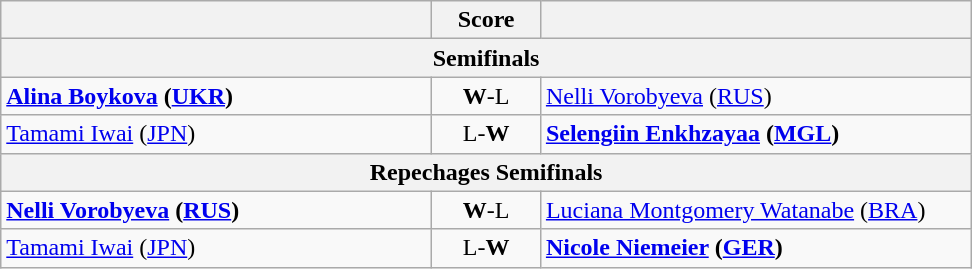<table class="wikitable" style="text-align: left; ">
<tr>
<th align="right" width="280"></th>
<th width="65">Score</th>
<th align="left" width="280"></th>
</tr>
<tr>
<th colspan=3>Semifinals</th>
</tr>
<tr>
<td><strong> <a href='#'>Alina Boykova</a> (<a href='#'>UKR</a>)</strong></td>
<td align="center"><strong>W</strong>-L</td>
<td> <a href='#'>Nelli Vorobyeva</a> (<a href='#'>RUS</a>)</td>
</tr>
<tr>
<td> <a href='#'>Tamami Iwai</a> (<a href='#'>JPN</a>)</td>
<td align="center">L-<strong>W</strong></td>
<td><strong> <a href='#'>Selengiin Enkhzayaa</a> (<a href='#'>MGL</a>)</strong></td>
</tr>
<tr>
<th colspan=3>Repechages Semifinals</th>
</tr>
<tr>
<td><strong> <a href='#'>Nelli Vorobyeva</a> (<a href='#'>RUS</a>)</strong></td>
<td align="center"><strong>W</strong>-L</td>
<td> <a href='#'>Luciana Montgomery Watanabe</a> (<a href='#'>BRA</a>)</td>
</tr>
<tr>
<td> <a href='#'>Tamami Iwai</a> (<a href='#'>JPN</a>)</td>
<td align="center">L-<strong>W</strong></td>
<td><strong> <a href='#'>Nicole Niemeier</a> (<a href='#'>GER</a>)</strong></td>
</tr>
</table>
